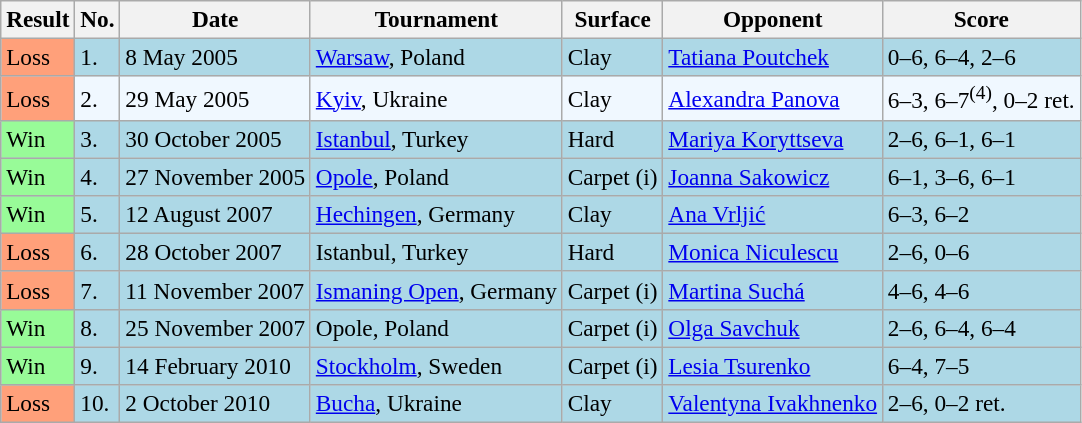<table class="sortable wikitable" style="font-size:97%;">
<tr>
<th>Result</th>
<th>No.</th>
<th>Date</th>
<th>Tournament</th>
<th>Surface</th>
<th>Opponent</th>
<th class=unsortable>Score</th>
</tr>
<tr style="background:lightblue;">
<td style="background:#ffa07a;">Loss</td>
<td>1.</td>
<td>8 May 2005</td>
<td><a href='#'>Warsaw</a>, Poland</td>
<td>Clay</td>
<td> <a href='#'>Tatiana Poutchek</a></td>
<td>0–6, 6–4, 2–6</td>
</tr>
<tr style="background:#f0f8ff;">
<td style="background:#ffa07a;">Loss</td>
<td>2.</td>
<td>29 May 2005</td>
<td><a href='#'>Kyiv</a>, Ukraine</td>
<td>Clay</td>
<td> <a href='#'>Alexandra Panova</a></td>
<td>6–3, 6–7<sup>(4)</sup>, 0–2 ret.</td>
</tr>
<tr style="background:lightblue;">
<td style="background:#98fb98;">Win</td>
<td>3.</td>
<td>30 October 2005</td>
<td><a href='#'>Istanbul</a>, Turkey</td>
<td>Hard</td>
<td> <a href='#'>Mariya Koryttseva</a></td>
<td>2–6, 6–1, 6–1</td>
</tr>
<tr style="background:lightblue;">
<td style="background:#98fb98;">Win</td>
<td>4.</td>
<td>27 November 2005</td>
<td><a href='#'>Opole</a>, Poland</td>
<td>Carpet (i)</td>
<td> <a href='#'>Joanna Sakowicz</a></td>
<td>6–1, 3–6, 6–1</td>
</tr>
<tr style="background:lightblue;">
<td style="background:#98fb98;">Win</td>
<td>5.</td>
<td>12 August 2007</td>
<td><a href='#'>Hechingen</a>, Germany</td>
<td>Clay</td>
<td> <a href='#'>Ana Vrljić</a></td>
<td>6–3, 6–2</td>
</tr>
<tr style="background:lightblue;">
<td style="background:#ffa07a;">Loss</td>
<td>6.</td>
<td>28 October 2007</td>
<td>Istanbul, Turkey</td>
<td>Hard</td>
<td> <a href='#'>Monica Niculescu</a></td>
<td>2–6, 0–6</td>
</tr>
<tr style="background:lightblue;">
<td style="background:#ffa07a;">Loss</td>
<td>7.</td>
<td>11 November 2007</td>
<td><a href='#'>Ismaning Open</a>, Germany</td>
<td>Carpet (i)</td>
<td> <a href='#'>Martina Suchá</a></td>
<td>4–6, 4–6</td>
</tr>
<tr style="background:lightblue;">
<td style="background:#98fb98;">Win</td>
<td>8.</td>
<td>25 November 2007</td>
<td>Opole, Poland</td>
<td>Carpet (i)</td>
<td> <a href='#'>Olga Savchuk</a></td>
<td>2–6, 6–4, 6–4</td>
</tr>
<tr style="background:lightblue;">
<td style="background:#98fb98;">Win</td>
<td>9.</td>
<td>14 February 2010</td>
<td><a href='#'>Stockholm</a>, Sweden</td>
<td>Carpet (i)</td>
<td> <a href='#'>Lesia Tsurenko</a></td>
<td>6–4, 7–5</td>
</tr>
<tr style="background:lightblue;">
<td style="background:#ffa07a;">Loss</td>
<td>10.</td>
<td>2 October 2010</td>
<td><a href='#'>Bucha</a>, Ukraine</td>
<td>Clay</td>
<td> <a href='#'>Valentyna Ivakhnenko</a></td>
<td>2–6, 0–2 ret.</td>
</tr>
</table>
